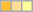<table class=wikitable style="font-size: 95%">
<tr>
<td bgcolor=ffbf2f></td>
<td bgcolor=ffdd99></td>
<td bgcolor=ffff99></td>
</tr>
</table>
